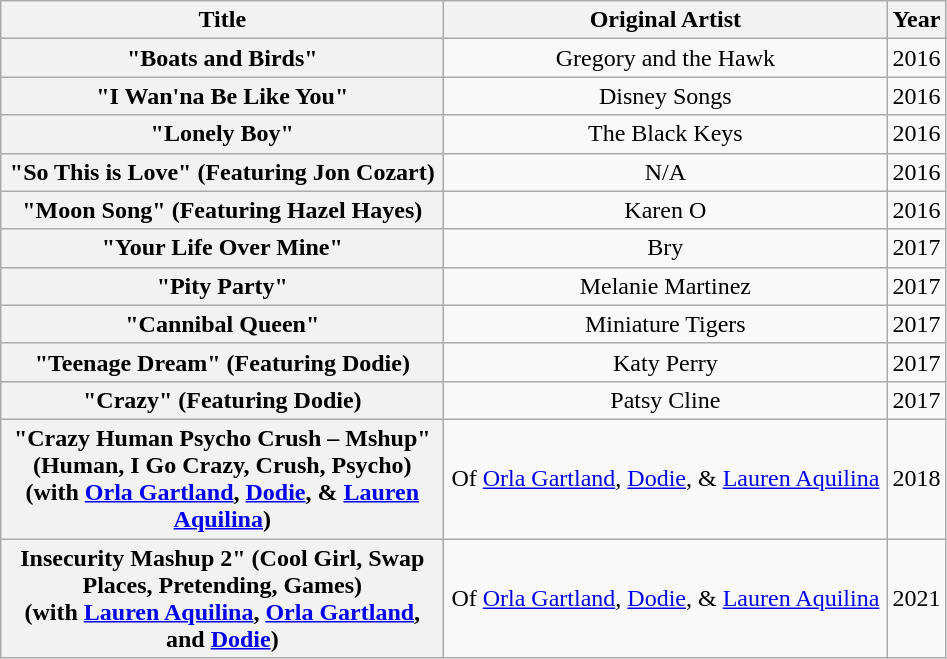<table class="wikitable plainrowheaders" style="text-align:center;">
<tr>
<th scope="col" rowspan="1" style="width:18em;">Title</th>
<th scope="col" rowspan="1" style="width:18em;">Original Artist</th>
<th scope="col" rowspan="1" style="width:1em;">Year</th>
</tr>
<tr>
<th scope="row">"Boats and Birds"</th>
<td>Gregory and the Hawk</td>
<td>2016</td>
</tr>
<tr>
<th scope="row">"I Wan'na Be Like You"</th>
<td>Disney Songs</td>
<td>2016</td>
</tr>
<tr>
<th scope="row">"Lonely Boy"</th>
<td>The Black Keys</td>
<td>2016</td>
</tr>
<tr>
<th scope="row">"So This is Love" (Featuring Jon Cozart)</th>
<td>N/A</td>
<td>2016</td>
</tr>
<tr>
<th scope="row">"Moon Song" (Featuring Hazel Hayes)</th>
<td>Karen O</td>
<td>2016</td>
</tr>
<tr>
<th scope="row">"Your Life Over Mine"</th>
<td>Bry</td>
<td>2017</td>
</tr>
<tr>
<th scope="row">"Pity Party"</th>
<td>Melanie Martinez</td>
<td>2017</td>
</tr>
<tr>
<th scope="row">"Cannibal Queen"</th>
<td>Miniature Tigers</td>
<td>2017</td>
</tr>
<tr>
<th scope="row">"Teenage Dream" (Featuring Dodie)</th>
<td>Katy Perry</td>
<td>2017</td>
</tr>
<tr>
<th scope="row">"Crazy" (Featuring Dodie)</th>
<td>Patsy Cline</td>
<td>2017</td>
</tr>
<tr>
<th scope="row">"Crazy Human Psycho Crush – Mshup" (Human, I Go Crazy, Crush, Psycho)<br>(with <a href='#'>Orla Gartland</a>, <a href='#'>Dodie</a>, & <a href='#'>Lauren Aquilina</a>)</th>
<td>Of <a href='#'>Orla Gartland</a>, <a href='#'>Dodie</a>, & <a href='#'>Lauren Aquilina</a></td>
<td>2018</td>
</tr>
<tr>
<th scope="row">Insecurity Mashup 2" (Cool Girl, Swap Places, Pretending, Games)<br>(with <a href='#'>Lauren Aquilina</a>, <a href='#'>Orla Gartland</a>, and <a href='#'>Dodie</a>)</th>
<td>Of <a href='#'>Orla Gartland</a>, <a href='#'>Dodie</a>, & <a href='#'>Lauren Aquilina</a></td>
<td>2021</td>
</tr>
</table>
